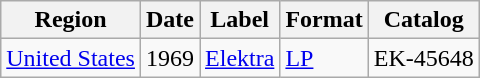<table class="wikitable">
<tr>
<th>Region</th>
<th>Date</th>
<th>Label</th>
<th>Format</th>
<th>Catalog</th>
</tr>
<tr>
<td><a href='#'>United States</a></td>
<td>1969</td>
<td><a href='#'>Elektra</a></td>
<td><a href='#'>LP</a></td>
<td>EK-45648</td>
</tr>
</table>
